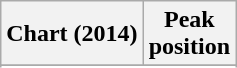<table class="wikitable sortable plainrowheaders">
<tr>
<th scope="col">Chart (2014)</th>
<th scope="col">Peak<br>position</th>
</tr>
<tr>
</tr>
<tr>
</tr>
</table>
